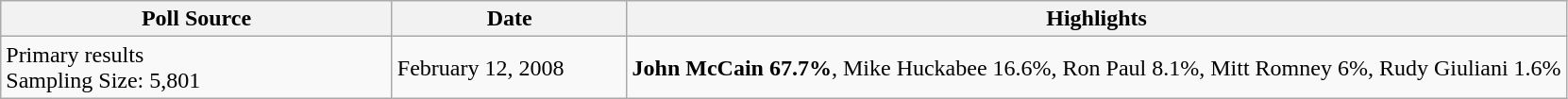<table class="wikitable sortable">
<tr>
<th width="25%">Poll Source</th>
<th width="15%">Date</th>
<th width="60%">Highlights</th>
</tr>
<tr>
<td>Primary results<br>Sampling Size: 5,801</td>
<td>February 12, 2008</td>
<td><strong>John McCain 67.7%</strong>, Mike Huckabee 16.6%, Ron Paul 8.1%, Mitt Romney 6%, Rudy Giuliani 1.6%</td>
</tr>
</table>
